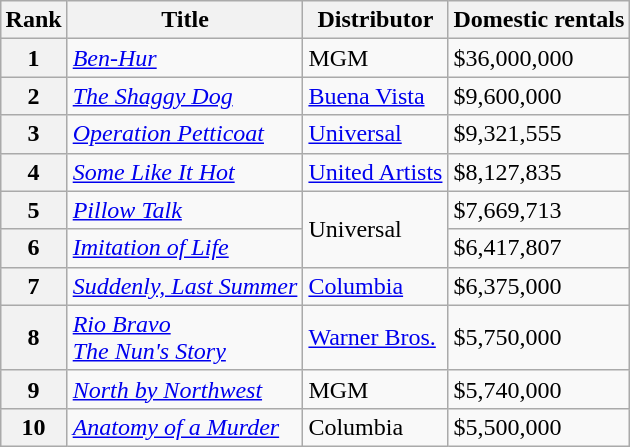<table class="wikitable sortable" style="margin:auto; margin:auto;">
<tr>
<th>Rank</th>
<th>Title</th>
<th>Distributor</th>
<th>Domestic rentals</th>
</tr>
<tr>
<th style="text-align:center;"><strong>1</strong></th>
<td><em><a href='#'>Ben-Hur</a></em></td>
<td>MGM</td>
<td>$36,000,000</td>
</tr>
<tr>
<th style="text-align:center;"><strong>2</strong></th>
<td><em><a href='#'>The Shaggy Dog</a></em></td>
<td><a href='#'>Buena Vista</a></td>
<td>$9,600,000</td>
</tr>
<tr>
<th style="text-align:center;"><strong>3</strong></th>
<td><em><a href='#'>Operation Petticoat</a></em></td>
<td><a href='#'>Universal</a></td>
<td>$9,321,555</td>
</tr>
<tr>
<th style="text-align:center;"><strong>4</strong></th>
<td><em><a href='#'>Some Like It Hot</a></em></td>
<td><a href='#'>United Artists</a></td>
<td>$8,127,835</td>
</tr>
<tr>
<th style="text-align:center;"><strong>5</strong></th>
<td><em><a href='#'>Pillow Talk</a></em></td>
<td rowspan="2">Universal</td>
<td>$7,669,713</td>
</tr>
<tr>
<th style="text-align:center;"><strong>6</strong></th>
<td><em><a href='#'>Imitation of Life</a></em></td>
<td>$6,417,807</td>
</tr>
<tr>
<th style="text-align:center;"><strong>7</strong></th>
<td><em><a href='#'>Suddenly, Last Summer</a></em></td>
<td><a href='#'>Columbia</a></td>
<td>$6,375,000</td>
</tr>
<tr>
<th style="text-align:center;"><strong>8</strong></th>
<td><em><a href='#'>Rio Bravo</a></em><br><em><a href='#'>The Nun's Story</a></em></td>
<td><a href='#'>Warner Bros.</a></td>
<td>$5,750,000</td>
</tr>
<tr>
<th style="text-align:center;"><strong>9</strong></th>
<td><em><a href='#'>North by Northwest</a></em></td>
<td>MGM</td>
<td>$5,740,000</td>
</tr>
<tr>
<th style="text-align:center;"><strong>10</strong></th>
<td><em><a href='#'>Anatomy of a Murder</a></em></td>
<td>Columbia</td>
<td>$5,500,000</td>
</tr>
</table>
